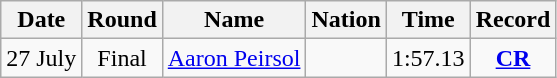<table class="wikitable" style="text-align:center">
<tr>
<th>Date</th>
<th>Round</th>
<th>Name</th>
<th>Nation</th>
<th>Time</th>
<th>Record</th>
</tr>
<tr>
<td>27 July</td>
<td>Final</td>
<td align="left"><a href='#'>Aaron Peirsol</a></td>
<td align="left"></td>
<td>1:57.13</td>
<td><strong><a href='#'>CR</a></strong></td>
</tr>
</table>
